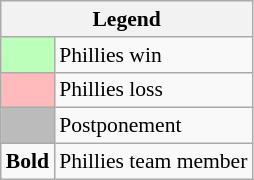<table class="wikitable" style="font-size:90%">
<tr>
<th colspan="2">Legend</th>
</tr>
<tr>
<td style="background:#bfb;"> </td>
<td>Phillies win</td>
</tr>
<tr>
<td style="background:#fbb;"> </td>
<td>Phillies loss</td>
</tr>
<tr>
<td style="background:#bbb;"> </td>
<td>Postponement</td>
</tr>
<tr>
<td><strong>Bold</strong></td>
<td>Phillies team member</td>
</tr>
</table>
